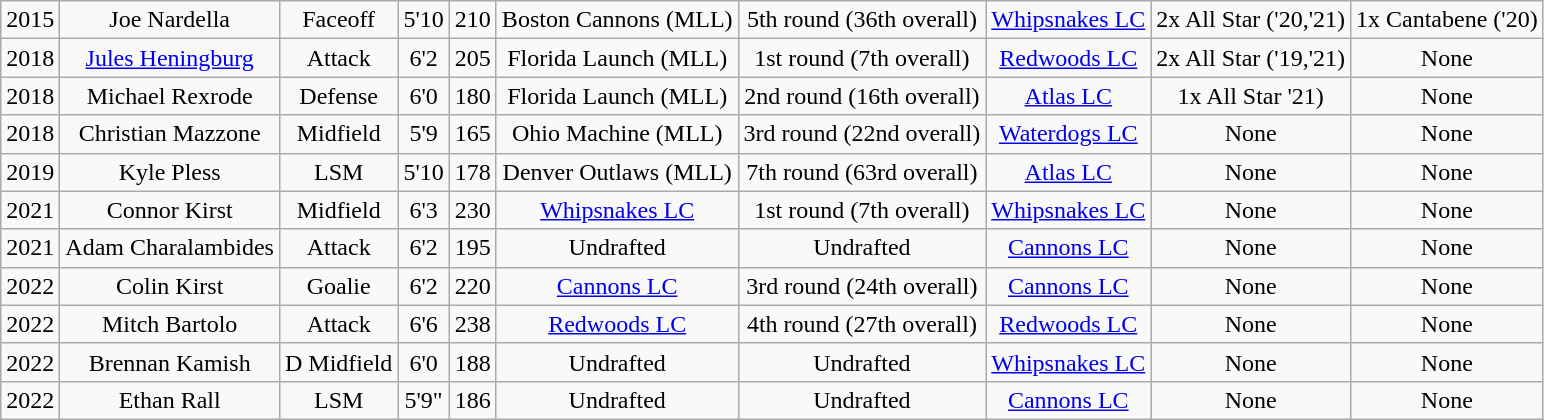<table class="wikitable">
<tr align="center">
<td>2015</td>
<td>Joe Nardella</td>
<td>Faceoff</td>
<td>5'10</td>
<td>210</td>
<td>Boston Cannons (MLL)</td>
<td>5th round (36th overall)</td>
<td><a href='#'>Whipsnakes LC</a></td>
<td>2x All Star ('20,'21)</td>
<td>1x Cantabene ('20)</td>
</tr>
<tr align="center">
<td>2018</td>
<td><a href='#'>Jules Heningburg</a></td>
<td>Attack</td>
<td>6'2</td>
<td>205</td>
<td>Florida Launch (MLL)</td>
<td>1st round (7th overall)</td>
<td><a href='#'>Redwoods LC</a></td>
<td>2x All Star ('19,'21)</td>
<td>None</td>
</tr>
<tr align="center">
<td>2018</td>
<td>Michael Rexrode</td>
<td>Defense</td>
<td>6'0</td>
<td>180</td>
<td>Florida Launch (MLL)</td>
<td>2nd round (16th overall)</td>
<td><a href='#'>Atlas LC</a></td>
<td>1x All Star '21)</td>
<td>None</td>
</tr>
<tr align="center">
<td>2018</td>
<td>Christian Mazzone</td>
<td>Midfield</td>
<td>5'9</td>
<td>165</td>
<td>Ohio Machine (MLL)</td>
<td>3rd round (22nd overall)</td>
<td><a href='#'>Waterdogs LC</a></td>
<td>None</td>
<td>None</td>
</tr>
<tr align="center">
<td>2019</td>
<td>Kyle Pless</td>
<td>LSM</td>
<td>5'10</td>
<td>178</td>
<td>Denver Outlaws (MLL)</td>
<td>7th round (63rd overall)</td>
<td><a href='#'>Atlas LC</a></td>
<td>None</td>
<td>None</td>
</tr>
<tr align="center">
<td>2021</td>
<td>Connor Kirst</td>
<td>Midfield</td>
<td>6'3</td>
<td>230</td>
<td><a href='#'>Whipsnakes LC</a></td>
<td>1st round (7th overall)</td>
<td><a href='#'>Whipsnakes LC</a></td>
<td>None</td>
<td>None</td>
</tr>
<tr align="center">
<td>2021</td>
<td>Adam Charalambides</td>
<td>Attack</td>
<td>6'2</td>
<td>195</td>
<td>Undrafted</td>
<td>Undrafted</td>
<td><a href='#'>Cannons LC</a></td>
<td>None</td>
<td>None</td>
</tr>
<tr align="center">
<td>2022</td>
<td>Colin Kirst</td>
<td>Goalie</td>
<td>6'2</td>
<td>220</td>
<td><a href='#'>Cannons LC</a></td>
<td>3rd round (24th overall)</td>
<td><a href='#'>Cannons LC</a></td>
<td>None</td>
<td>None</td>
</tr>
<tr align="center">
<td>2022</td>
<td>Mitch Bartolo</td>
<td>Attack</td>
<td>6'6</td>
<td>238</td>
<td><a href='#'>Redwoods LC</a></td>
<td>4th round (27th overall)</td>
<td><a href='#'>Redwoods LC</a></td>
<td>None</td>
<td>None</td>
</tr>
<tr align="center">
<td>2022</td>
<td>Brennan Kamish</td>
<td>D Midfield</td>
<td>6'0</td>
<td>188</td>
<td>Undrafted</td>
<td>Undrafted</td>
<td><a href='#'>Whipsnakes LC</a></td>
<td>None</td>
<td>None</td>
</tr>
<tr align="center">
<td>2022</td>
<td>Ethan Rall</td>
<td>LSM</td>
<td>5'9"</td>
<td>186</td>
<td>Undrafted</td>
<td>Undrafted</td>
<td><a href='#'>Cannons LC</a></td>
<td>None</td>
<td>None</td>
</tr>
</table>
